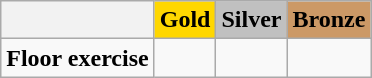<table class="wikitable">
<tr>
<th></th>
<td align=center bgcolor=gold><strong>Gold</strong></td>
<td align=center bgcolor=silver><strong>Silver</strong></td>
<td align=center bgcolor=cc9966><strong>Bronze</strong></td>
</tr>
<tr>
<td><strong>Floor exercise</strong></td>
<td></td>
<td></td>
<td></td>
</tr>
</table>
